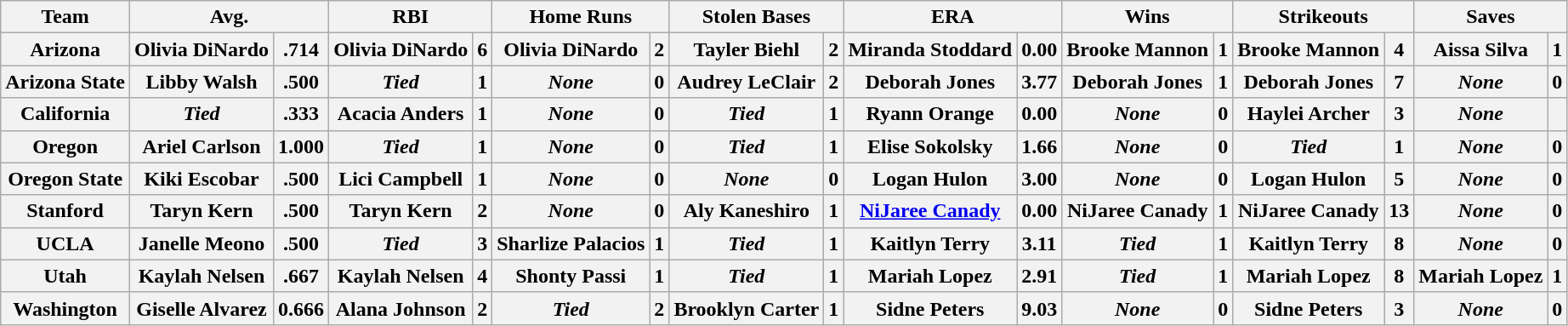<table class="wikitable" style="text-align:center">
<tr>
<th>Team</th>
<th colspan=2>Avg.</th>
<th colspan="2">RBI</th>
<th colspan="2">Home Runs</th>
<th colspan="2">Stolen Bases</th>
<th colspan="2">ERA</th>
<th colspan="2">Wins</th>
<th colspan="2">Strikeouts</th>
<th colspan="2">Saves</th>
</tr>
<tr>
<th style=><strong>Arizona</strong></th>
<th>Olivia DiNardo</th>
<th>.714</th>
<th>Olivia DiNardo</th>
<th>6</th>
<th>Olivia DiNardo</th>
<th>2</th>
<th>Tayler Biehl</th>
<th>2</th>
<th>Miranda Stoddard</th>
<th>0.00</th>
<th>Brooke Mannon</th>
<th>1</th>
<th>Brooke Mannon</th>
<th>4</th>
<th>Aissa Silva</th>
<th>1</th>
</tr>
<tr>
<th style=><strong>Arizona State</strong></th>
<th>Libby Walsh</th>
<th>.500</th>
<th><em>Tied</em></th>
<th>1</th>
<th><em>None</em></th>
<th>0</th>
<th>Audrey LeClair</th>
<th>2</th>
<th>Deborah Jones</th>
<th>3.77</th>
<th>Deborah Jones</th>
<th>1</th>
<th>Deborah Jones</th>
<th>7</th>
<th><em>None</em></th>
<th>0</th>
</tr>
<tr>
<th style=><strong>California</strong></th>
<th><em>Tied</em></th>
<th>.333</th>
<th>Acacia Anders</th>
<th>1</th>
<th><em>None</em></th>
<th>0</th>
<th><em>Tied</em></th>
<th>1</th>
<th>Ryann Orange</th>
<th>0.00</th>
<th><em>None</em></th>
<th>0</th>
<th>Haylei Archer</th>
<th>3</th>
<th><em>None</em></th>
<th></th>
</tr>
<tr>
<th style=><strong>Oregon</strong></th>
<th><strong>Ariel Carlson</strong></th>
<th>1.000</th>
<th><em>Tied</em></th>
<th>1</th>
<th><em>None</em></th>
<th>0</th>
<th><em>Tied</em></th>
<th>1</th>
<th><strong>Elise Sokolsky</strong></th>
<th>1.66</th>
<th><em>None</em></th>
<th>0</th>
<th><em>Tied</em></th>
<th>1</th>
<th><em>None</em></th>
<th>0</th>
</tr>
<tr>
<th style=><strong>Oregon State</strong></th>
<th>Kiki Escobar</th>
<th>.500</th>
<th>Lici Campbell</th>
<th>1</th>
<th><em>None</em></th>
<th>0</th>
<th><em>None</em></th>
<th>0</th>
<th>Logan Hulon</th>
<th>3.00</th>
<th><em>None</em></th>
<th>0</th>
<th>Logan Hulon</th>
<th>5</th>
<th><em>None</em></th>
<th>0</th>
</tr>
<tr>
<th style=><strong>Stanford</strong></th>
<th>Taryn Kern</th>
<th>.500</th>
<th>Taryn Kern</th>
<th>2</th>
<th><em>None</em></th>
<th>0</th>
<th>Aly Kaneshiro</th>
<th>1</th>
<th><a href='#'>NiJaree Canady</a></th>
<th>0.00</th>
<th>NiJaree Canady</th>
<th>1</th>
<th>NiJaree Canady</th>
<th>13</th>
<th><em>None</em></th>
<th>0</th>
</tr>
<tr>
<th style=><strong>UCLA</strong></th>
<th>Janelle Meono</th>
<th>.500</th>
<th><em>Tied</em></th>
<th>3</th>
<th>Sharlize Palacios</th>
<th>1</th>
<th><em>Tied</em></th>
<th>1</th>
<th>Kaitlyn Terry</th>
<th>3.11</th>
<th><em>Tied</em></th>
<th>1</th>
<th>Kaitlyn Terry</th>
<th>8</th>
<th><em>None</em></th>
<th>0</th>
</tr>
<tr>
<th style=><strong>Utah</strong></th>
<th>Kaylah Nelsen</th>
<th>.667</th>
<th>Kaylah Nelsen</th>
<th>4</th>
<th>Shonty Passi</th>
<th>1</th>
<th><em>Tied</em></th>
<th>1</th>
<th>Mariah Lopez</th>
<th>2.91</th>
<th><em>Tied</em></th>
<th>1</th>
<th>Mariah Lopez</th>
<th>8</th>
<th>Mariah Lopez</th>
<th>1</th>
</tr>
<tr>
<th style=><strong>Washington</strong></th>
<th>Giselle Alvarez</th>
<th>0.666</th>
<th>Alana Johnson</th>
<th>2</th>
<th><em>Tied</em></th>
<th>2</th>
<th><strong>Brooklyn Carter</strong></th>
<th>1</th>
<th>Sidne Peters</th>
<th>9.03</th>
<th><em>None</em></th>
<th>0</th>
<th>Sidne Peters</th>
<th>3</th>
<th><em>None</em></th>
<th>0</th>
</tr>
</table>
